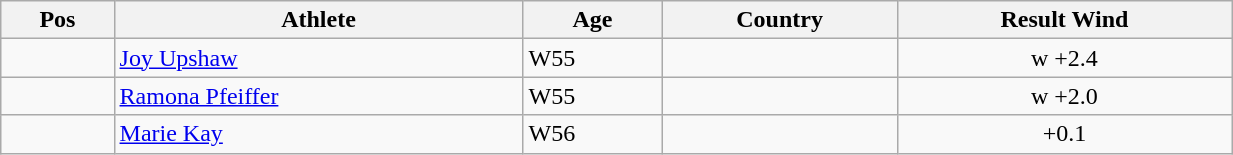<table class="wikitable"  style="text-align:center; width:65%;">
<tr>
<th>Pos</th>
<th>Athlete</th>
<th>Age</th>
<th>Country</th>
<th>Result Wind</th>
</tr>
<tr>
<td align=center></td>
<td align=left><a href='#'>Joy Upshaw</a></td>
<td align=left>W55</td>
<td align=left></td>
<td>w +2.4</td>
</tr>
<tr>
<td align=center></td>
<td align=left><a href='#'>Ramona Pfeiffer</a></td>
<td align=left>W55</td>
<td align=left></td>
<td>w +2.0</td>
</tr>
<tr>
<td align=center></td>
<td align=left><a href='#'>Marie Kay</a></td>
<td align=left>W56</td>
<td align=left></td>
<td> +0.1</td>
</tr>
</table>
